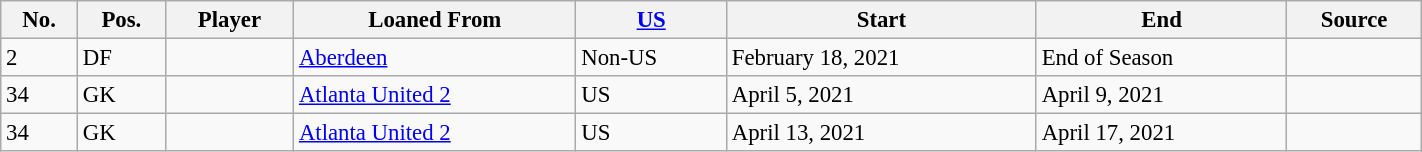<table class="wikitable sortable" style="width:75%; text-align:center; font-size:95%; text-align:left;">
<tr>
<th>No.</th>
<th>Pos.</th>
<th>Player</th>
<th>Loaned From</th>
<th><a href='#'>US</a></th>
<th>Start</th>
<th>End</th>
<th>Source</th>
</tr>
<tr>
<td>2</td>
<td>DF</td>
<td></td>
<td> <a href='#'>Aberdeen</a></td>
<td>Non-US</td>
<td>February 18, 2021</td>
<td>End of Season</td>
<td></td>
</tr>
<tr>
<td>34</td>
<td>GK</td>
<td></td>
<td> <a href='#'>Atlanta United 2</a></td>
<td>US</td>
<td>April 5, 2021</td>
<td>April 9, 2021</td>
<td></td>
</tr>
<tr>
<td>34</td>
<td>GK</td>
<td></td>
<td> <a href='#'>Atlanta United 2</a></td>
<td>US</td>
<td>April 13, 2021</td>
<td>April 17, 2021</td>
<td></td>
</tr>
</table>
